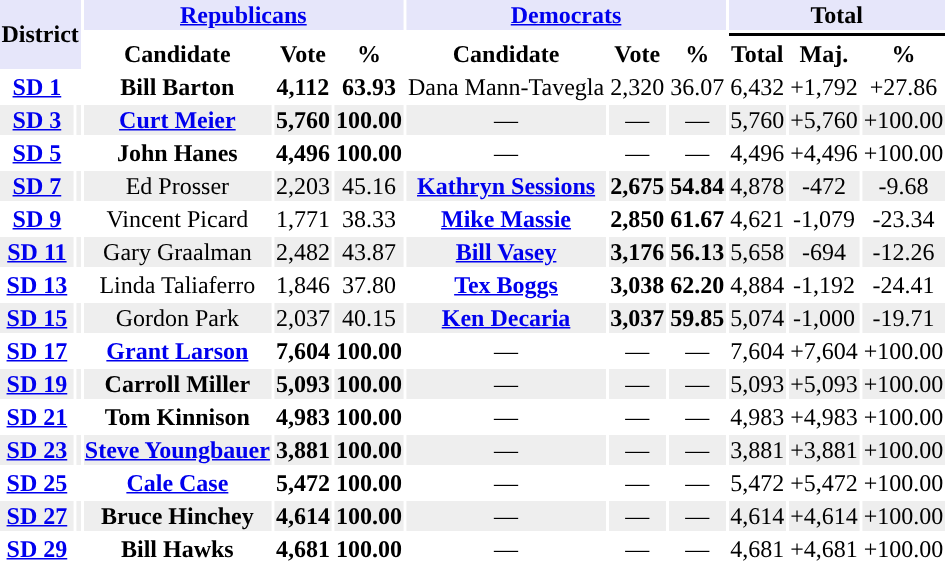<table class="toccolours sortable" style="text-align:center;">
<tr style="background:lavender">
<th rowspan="3" colspan="2">District</th>
<th colspan=3><a href='#'>Republicans</a></th>
<th colspan=3><a href='#'>Democrats</a></th>
<th colspan=3>Total</th>
</tr>
<tr>
<th colspan=3 style="background-color:"></th>
<th colspan=3 style="background-color:"></th>
<th colspan=3 style="background-color:#000000"></th>
</tr>
<tr>
<th align="center">Candidate</th>
<th align="center">Vote</th>
<th align="center">%</th>
<th align="center">Candidate</th>
<th align="center">Vote</th>
<th align="center">%</th>
<th align="center">Total</th>
<th align="center">Maj.</th>
<th align="center">%</th>
</tr>
<tr>
<th><a href='#'>SD 1</a></th>
<td style="background-color:"></td>
<td><strong>Bill Barton </strong></td>
<td><strong>4,112</strong></td>
<td><strong>63.93	</strong></td>
<td>Dana Mann-Tavegla</td>
<td>2,320</td>
<td>36.07</td>
<td>6,432</td>
<td>+1,792</td>
<td>+27.86</td>
</tr>
<tr style="background:#EEEEEE;">
<th><a href='#'>SD 3</a></th>
<td style="background-color:"></td>
<td><strong><a href='#'>Curt Meier</a></strong></td>
<td><strong>5,760</strong></td>
<td><strong>100.00</strong></td>
<td>—</td>
<td>—</td>
<td>—</td>
<td>5,760</td>
<td>+5,760</td>
<td>+100.00</td>
</tr>
<tr>
<th><a href='#'>SD 5</a></th>
<td style="background-color:"></td>
<td><strong>John Hanes </strong></td>
<td><strong>4,496 </strong></td>
<td><strong>100.00</strong></td>
<td>—</td>
<td>—</td>
<td>—</td>
<td>4,496</td>
<td>+4,496</td>
<td>+100.00</td>
</tr>
<tr style="background:#EEEEEE;">
<th><a href='#'>SD 7</a></th>
<td style="background-color:"></td>
<td>Ed Prosser</td>
<td>2,203</td>
<td>45.16</td>
<td><strong><a href='#'>Kathryn Sessions</a></strong></td>
<td><strong>2,675</strong></td>
<td><strong>54.84</strong></td>
<td>4,878</td>
<td>-472</td>
<td>-9.68</td>
</tr>
<tr>
<th><a href='#'>SD 9</a></th>
<td style="background-color:"></td>
<td>Vincent Picard</td>
<td>1,771</td>
<td>38.33</td>
<td><strong><a href='#'>Mike Massie</a></strong></td>
<td><strong>2,850</strong></td>
<td><strong>61.67</strong></td>
<td>4,621</td>
<td>-1,079</td>
<td>-23.34</td>
</tr>
<tr style="background:#EEEEEE;">
<th><a href='#'>SD 11</a></th>
<td style="background-color:"></td>
<td>Gary Graalman</td>
<td>2,482</td>
<td>43.87</td>
<td><strong><a href='#'>Bill Vasey</a></strong></td>
<td><strong>3,176</strong></td>
<td><strong>56.13</strong></td>
<td>5,658</td>
<td>-694</td>
<td>-12.26</td>
</tr>
<tr>
<th><a href='#'>SD 13</a></th>
<td style="background-color:"></td>
<td>Linda Taliaferro</td>
<td>1,846</td>
<td>37.80</td>
<td><strong><a href='#'>Tex Boggs</a></strong></td>
<td><strong>3,038</strong></td>
<td><strong>62.20</strong></td>
<td>4,884</td>
<td>-1,192</td>
<td>-24.41</td>
</tr>
<tr style="background:#EEEEEE;">
<th><a href='#'>SD 15</a></th>
<td style="background-color:"></td>
<td>Gordon Park</td>
<td>2,037</td>
<td>40.15</td>
<td><strong><a href='#'>Ken Decaria</a></strong></td>
<td><strong>3,037</strong></td>
<td><strong>59.85</strong></td>
<td>5,074</td>
<td>-1,000</td>
<td>-19.71</td>
</tr>
<tr>
<th><a href='#'>SD 17</a></th>
<td style="background-color:"></td>
<td><strong><a href='#'>Grant Larson</a></strong></td>
<td><strong>7,604</strong></td>
<td><strong>100.00</strong></td>
<td>—</td>
<td>—</td>
<td>—</td>
<td>7,604</td>
<td>+7,604</td>
<td>+100.00</td>
</tr>
<tr style="background:#EEEEEE;">
<th><a href='#'>SD 19</a></th>
<td style="background-color:"></td>
<td><strong>Carroll Miller </strong></td>
<td><strong>5,093</strong></td>
<td><strong>100.00</strong></td>
<td>—</td>
<td>—</td>
<td>—</td>
<td>5,093</td>
<td>+5,093</td>
<td>+100.00</td>
</tr>
<tr>
<th><a href='#'>SD 21</a></th>
<td style="background-color:"></td>
<td><strong>Tom Kinnison </strong></td>
<td><strong>4,983</strong></td>
<td><strong>100.00</strong></td>
<td>—</td>
<td>—</td>
<td>—</td>
<td>4,983</td>
<td>+4,983</td>
<td>+100.00</td>
</tr>
<tr style="background:#EEEEEE;">
<th><a href='#'>SD 23</a></th>
<td style="background-color:"></td>
<td><strong><a href='#'>Steve Youngbauer</a></strong></td>
<td><strong>3,881</strong></td>
<td><strong>100.00</strong></td>
<td>—</td>
<td>—</td>
<td>—</td>
<td>3,881</td>
<td>+3,881</td>
<td>+100.00</td>
</tr>
<tr>
<th><a href='#'>SD 25</a></th>
<td style="background-color:"></td>
<td><strong><a href='#'>Cale Case</a></strong></td>
<td><strong>5,472</strong></td>
<td><strong>100.00</strong></td>
<td>—</td>
<td>—</td>
<td>—</td>
<td>5,472</td>
<td>+5,472</td>
<td>+100.00</td>
</tr>
<tr style="background:#EEEEEE;">
<th><a href='#'>SD 27</a></th>
<td style="background-color:"></td>
<td><strong>Bruce Hinchey </strong></td>
<td><strong>4,614</strong></td>
<td><strong>100.00</strong></td>
<td>—</td>
<td>—</td>
<td>—</td>
<td>4,614</td>
<td>+4,614</td>
<td>+100.00</td>
</tr>
<tr>
<th><a href='#'>SD 29</a></th>
<td style="background-color:"></td>
<td><strong>Bill Hawks </strong></td>
<td><strong>4,681</strong></td>
<td><strong>100.00</strong></td>
<td>—</td>
<td>—</td>
<td>—</td>
<td>4,681</td>
<td>+4,681</td>
<td>+100.00</td>
</tr>
</table>
